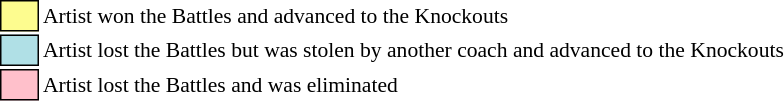<table class="toccolours" style="font-size: 90%; white-space: nowrap;">
<tr>
<td style="background:#fdfc8f; border:1px solid black;">      </td>
<td>Artist won the Battles and advanced to the Knockouts</td>
</tr>
<tr>
<td style="background:#b0e0e6; border:1px solid black;">      </td>
<td>Artist lost the Battles but was stolen by another coach and advanced to the Knockouts</td>
</tr>
<tr>
<td style="background:pink; border:1px solid black;">      </td>
<td>Artist lost the Battles and was eliminated</td>
</tr>
</table>
